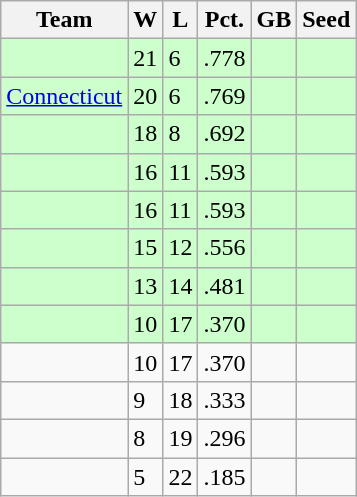<table class=wikitable>
<tr>
<th>Team</th>
<th>W</th>
<th>L</th>
<th>Pct.</th>
<th>GB</th>
<th>Seed</th>
</tr>
<tr bgcolor=#ccffcc>
<td></td>
<td>21</td>
<td>6</td>
<td>.778</td>
<td></td>
<td></td>
</tr>
<tr bgcolor=#ccffcc>
<td><a href='#'>Connecticut</a></td>
<td>20</td>
<td>6</td>
<td>.769</td>
<td></td>
<td></td>
</tr>
<tr bgcolor=#ccffcc>
<td></td>
<td>18</td>
<td>8</td>
<td>.692</td>
<td></td>
<td></td>
</tr>
<tr bgcolor=#ccffcc>
<td></td>
<td>16</td>
<td>11</td>
<td>.593</td>
<td></td>
<td></td>
</tr>
<tr bgcolor=#ccffcc>
<td></td>
<td>16</td>
<td>11</td>
<td>.593</td>
<td></td>
<td></td>
</tr>
<tr bgcolor=#ccffcc>
<td></td>
<td>15</td>
<td>12</td>
<td>.556</td>
<td></td>
<td></td>
</tr>
<tr bgcolor=#ccffcc>
<td></td>
<td>13</td>
<td>14</td>
<td>.481</td>
<td></td>
<td></td>
</tr>
<tr bgcolor=#ccffcc>
<td></td>
<td>10</td>
<td>17</td>
<td>.370</td>
<td></td>
<td></td>
</tr>
<tr>
<td></td>
<td>10</td>
<td>17</td>
<td>.370</td>
<td></td>
<td></td>
</tr>
<tr>
<td></td>
<td>9</td>
<td>18</td>
<td>.333</td>
<td></td>
<td></td>
</tr>
<tr>
<td></td>
<td>8</td>
<td>19</td>
<td>.296</td>
<td></td>
<td></td>
</tr>
<tr>
<td></td>
<td>5</td>
<td>22</td>
<td>.185</td>
<td></td>
<td></td>
</tr>
</table>
